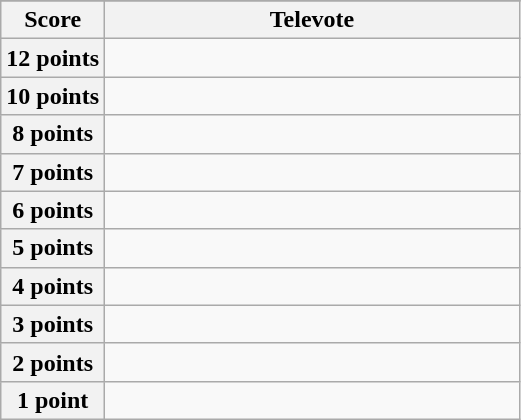<table class="wikitable">
<tr>
</tr>
<tr>
<th scope="col" width="20%">Score</th>
<th scope="col" width="80%">Televote</th>
</tr>
<tr>
<th scope="row">12 points</th>
<td></td>
</tr>
<tr>
<th scope="row">10 points</th>
<td></td>
</tr>
<tr>
<th scope="row">8 points</th>
<td></td>
</tr>
<tr>
<th scope="row">7 points</th>
<td></td>
</tr>
<tr>
<th scope="row">6 points</th>
<td></td>
</tr>
<tr>
<th scope="row">5 points</th>
<td></td>
</tr>
<tr>
<th scope="row">4 points</th>
<td></td>
</tr>
<tr>
<th scope="row">3 points</th>
<td></td>
</tr>
<tr>
<th scope="row">2 points</th>
<td></td>
</tr>
<tr>
<th scope="row">1 point</th>
<td></td>
</tr>
</table>
